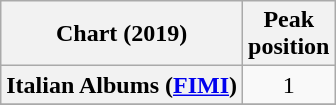<table class="wikitable sortable plainrowheaders" style="text-align:center">
<tr>
<th scope="col">Chart (2019)</th>
<th scope="col">Peak<br>position</th>
</tr>
<tr>
<th scope="row">Italian Albums (<a href='#'>FIMI</a>)</th>
<td>1</td>
</tr>
<tr>
</tr>
</table>
